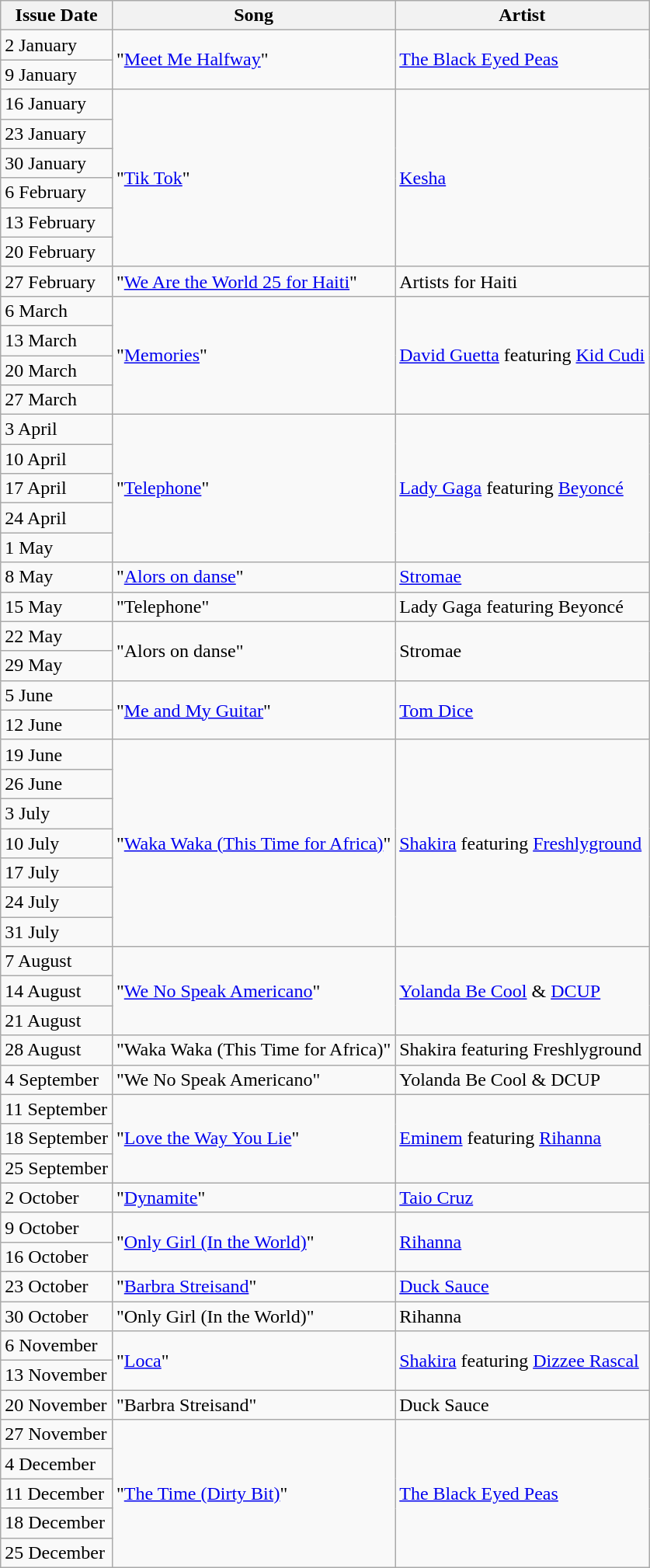<table class="wikitable">
<tr>
<th>Issue Date</th>
<th>Song</th>
<th>Artist</th>
</tr>
<tr>
<td>2 January</td>
<td rowspan="2">"<a href='#'>Meet Me Halfway</a>"</td>
<td rowspan="2"><a href='#'>The Black Eyed Peas</a></td>
</tr>
<tr>
<td>9 January</td>
</tr>
<tr>
<td>16 January</td>
<td rowspan="6">"<a href='#'>Tik Tok</a>"</td>
<td rowspan="6"><a href='#'>Kesha</a></td>
</tr>
<tr>
<td>23 January</td>
</tr>
<tr>
<td>30 January</td>
</tr>
<tr>
<td>6 February</td>
</tr>
<tr>
<td>13 February</td>
</tr>
<tr>
<td>20 February</td>
</tr>
<tr>
<td>27 February</td>
<td>"<a href='#'>We Are the World 25 for Haiti</a>"</td>
<td>Artists for Haiti</td>
</tr>
<tr>
<td>6 March</td>
<td rowspan="4">"<a href='#'>Memories</a>"</td>
<td rowspan="4"><a href='#'>David Guetta</a> featuring <a href='#'>Kid Cudi</a></td>
</tr>
<tr>
<td>13 March</td>
</tr>
<tr>
<td>20 March</td>
</tr>
<tr>
<td>27 March</td>
</tr>
<tr>
<td>3 April</td>
<td rowspan="5">"<a href='#'>Telephone</a>"</td>
<td rowspan="5"><a href='#'>Lady Gaga</a> featuring <a href='#'>Beyoncé</a></td>
</tr>
<tr>
<td>10 April</td>
</tr>
<tr>
<td>17 April</td>
</tr>
<tr>
<td>24 April</td>
</tr>
<tr>
<td>1 May</td>
</tr>
<tr>
<td>8 May</td>
<td>"<a href='#'>Alors on danse</a>"</td>
<td><a href='#'>Stromae</a></td>
</tr>
<tr>
<td>15 May</td>
<td>"Telephone"</td>
<td>Lady Gaga featuring Beyoncé</td>
</tr>
<tr>
<td>22 May</td>
<td rowspan="2">"Alors on danse"</td>
<td rowspan="2">Stromae</td>
</tr>
<tr>
<td>29 May</td>
</tr>
<tr>
<td>5 June</td>
<td rowspan="2">"<a href='#'>Me and My Guitar</a>"</td>
<td rowspan="2"><a href='#'>Tom Dice</a></td>
</tr>
<tr>
<td>12 June</td>
</tr>
<tr>
<td>19 June</td>
<td rowspan="7">"<a href='#'>Waka Waka (This Time for Africa)</a>"</td>
<td rowspan="7"><a href='#'>Shakira</a> featuring <a href='#'>Freshlyground</a></td>
</tr>
<tr>
<td>26 June</td>
</tr>
<tr>
<td>3 July</td>
</tr>
<tr>
<td>10 July</td>
</tr>
<tr>
<td>17 July</td>
</tr>
<tr>
<td>24 July</td>
</tr>
<tr>
<td>31 July</td>
</tr>
<tr>
<td>7 August</td>
<td rowspan="3">"<a href='#'>We No Speak Americano</a>"</td>
<td rowspan="3"><a href='#'>Yolanda Be Cool</a> & <a href='#'>DCUP</a></td>
</tr>
<tr>
<td>14 August</td>
</tr>
<tr>
<td>21 August</td>
</tr>
<tr>
<td>28 August</td>
<td>"Waka Waka (This Time for Africa)"</td>
<td>Shakira featuring Freshlyground</td>
</tr>
<tr>
<td>4 September</td>
<td>"We No Speak Americano"</td>
<td>Yolanda Be Cool & DCUP</td>
</tr>
<tr>
<td>11 September</td>
<td rowspan="3">"<a href='#'>Love the Way You Lie</a>"</td>
<td rowspan="3"><a href='#'>Eminem</a> featuring <a href='#'>Rihanna</a></td>
</tr>
<tr>
<td>18 September</td>
</tr>
<tr>
<td>25 September</td>
</tr>
<tr>
<td>2 October</td>
<td>"<a href='#'>Dynamite</a>"</td>
<td><a href='#'>Taio Cruz</a></td>
</tr>
<tr>
<td>9 October</td>
<td rowspan="2">"<a href='#'>Only Girl (In the World)</a>"</td>
<td rowspan="2"><a href='#'>Rihanna</a></td>
</tr>
<tr>
<td>16 October</td>
</tr>
<tr>
<td>23 October</td>
<td>"<a href='#'>Barbra Streisand</a>"</td>
<td><a href='#'>Duck Sauce</a></td>
</tr>
<tr>
<td>30 October</td>
<td>"Only Girl (In the World)"</td>
<td>Rihanna</td>
</tr>
<tr>
<td>6 November</td>
<td rowspan="2">"<a href='#'>Loca</a>"</td>
<td rowspan="2"><a href='#'>Shakira</a> featuring <a href='#'>Dizzee Rascal</a></td>
</tr>
<tr>
<td>13 November</td>
</tr>
<tr>
<td>20 November</td>
<td>"Barbra Streisand"</td>
<td>Duck Sauce</td>
</tr>
<tr>
<td>27 November</td>
<td rowspan="5">"<a href='#'>The Time (Dirty Bit)</a>"</td>
<td rowspan="5"><a href='#'>The Black Eyed Peas</a></td>
</tr>
<tr>
<td>4 December</td>
</tr>
<tr>
<td>11 December</td>
</tr>
<tr>
<td>18 December</td>
</tr>
<tr>
<td>25 December</td>
</tr>
</table>
